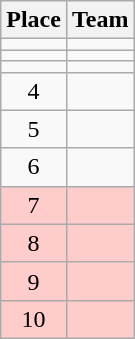<table class="wikitable">
<tr>
<th>Place</th>
<th>Team</th>
</tr>
<tr>
<td align=center></td>
<td></td>
</tr>
<tr>
<td align=center></td>
<td></td>
</tr>
<tr>
<td align=center></td>
<td></td>
</tr>
<tr>
<td align=center>4</td>
<td></td>
</tr>
<tr>
<td align=center>5</td>
<td></td>
</tr>
<tr>
<td align=center>6</td>
<td></td>
</tr>
<tr bgcolor=#ffcccc>
<td align=center>7</td>
<td></td>
</tr>
<tr bgcolor=#ffcccc>
<td align=center>8</td>
<td></td>
</tr>
<tr bgcolor=#ffcccc>
<td align=center>9</td>
<td></td>
</tr>
<tr bgcolor=#ffcccc>
<td align=center>10</td>
<td></td>
</tr>
</table>
